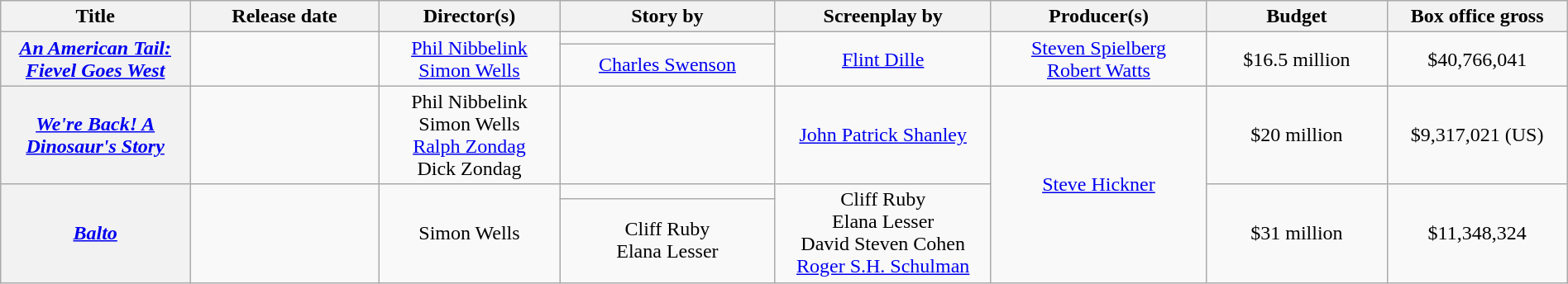<table class="wikitable plainrowheaders sortable" style="text-align:center; margin=auto; width:100%;">
<tr>
<th width="100">Title</th>
<th width="100">Release date</th>
<th width="95">Director(s)</th>
<th width="115">Story by</th>
<th width="115">Screenplay by</th>
<th width="115">Producer(s)</th>
<th width="95">Budget</th>
<th width="95">Box office gross</th>
</tr>
<tr>
<th scope=row rowspan="2"><em><a href='#'>An American Tail: Fievel Goes West</a></em></th>
<td rowspan="2"></td>
<td rowspan="2"><a href='#'>Phil Nibbelink</a><br><a href='#'>Simon Wells</a></td>
<td></td>
<td rowspan="2"><a href='#'>Flint Dille</a></td>
<td rowspan="2"><a href='#'>Steven Spielberg</a><br><a href='#'>Robert Watts</a></td>
<td rowspan="2">$16.5 million</td>
<td rowspan="2">$40,766,041</td>
</tr>
<tr>
<td><a href='#'>Charles Swenson</a></td>
</tr>
<tr>
<th scope=row><em><a href='#'>We're Back! A Dinosaur's Story</a></em></th>
<td></td>
<td>Phil Nibbelink<br>Simon Wells<br><a href='#'>Ralph Zondag</a><br>Dick Zondag</td>
<td></td>
<td><a href='#'>John Patrick Shanley</a></td>
<td rowspan="3"><a href='#'>Steve Hickner</a></td>
<td>$20 million</td>
<td>$9,317,021 (US)</td>
</tr>
<tr>
<th scope=row rowspan="2"><em><a href='#'>Balto</a></em></th>
<td rowspan="2"></td>
<td rowspan="2">Simon Wells</td>
<td></td>
<td rowspan="2">Cliff Ruby<br>Elana Lesser<br>David Steven Cohen<br><a href='#'>Roger S.H. Schulman</a></td>
<td rowspan="2">$31 million</td>
<td rowspan="2">$11,348,324</td>
</tr>
<tr>
<td>Cliff Ruby<br>Elana Lesser</td>
</tr>
</table>
